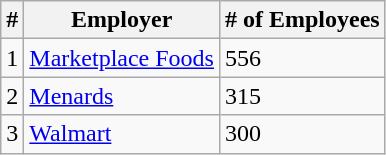<table class="wikitable">
<tr>
<th>#</th>
<th>Employer</th>
<th># of Employees</th>
</tr>
<tr>
<td>1</td>
<td><a href='#'>Marketplace Foods</a></td>
<td>556</td>
</tr>
<tr>
<td>2</td>
<td><a href='#'>Menards</a></td>
<td>315</td>
</tr>
<tr>
<td>3</td>
<td><a href='#'>Walmart</a></td>
<td>300</td>
</tr>
</table>
